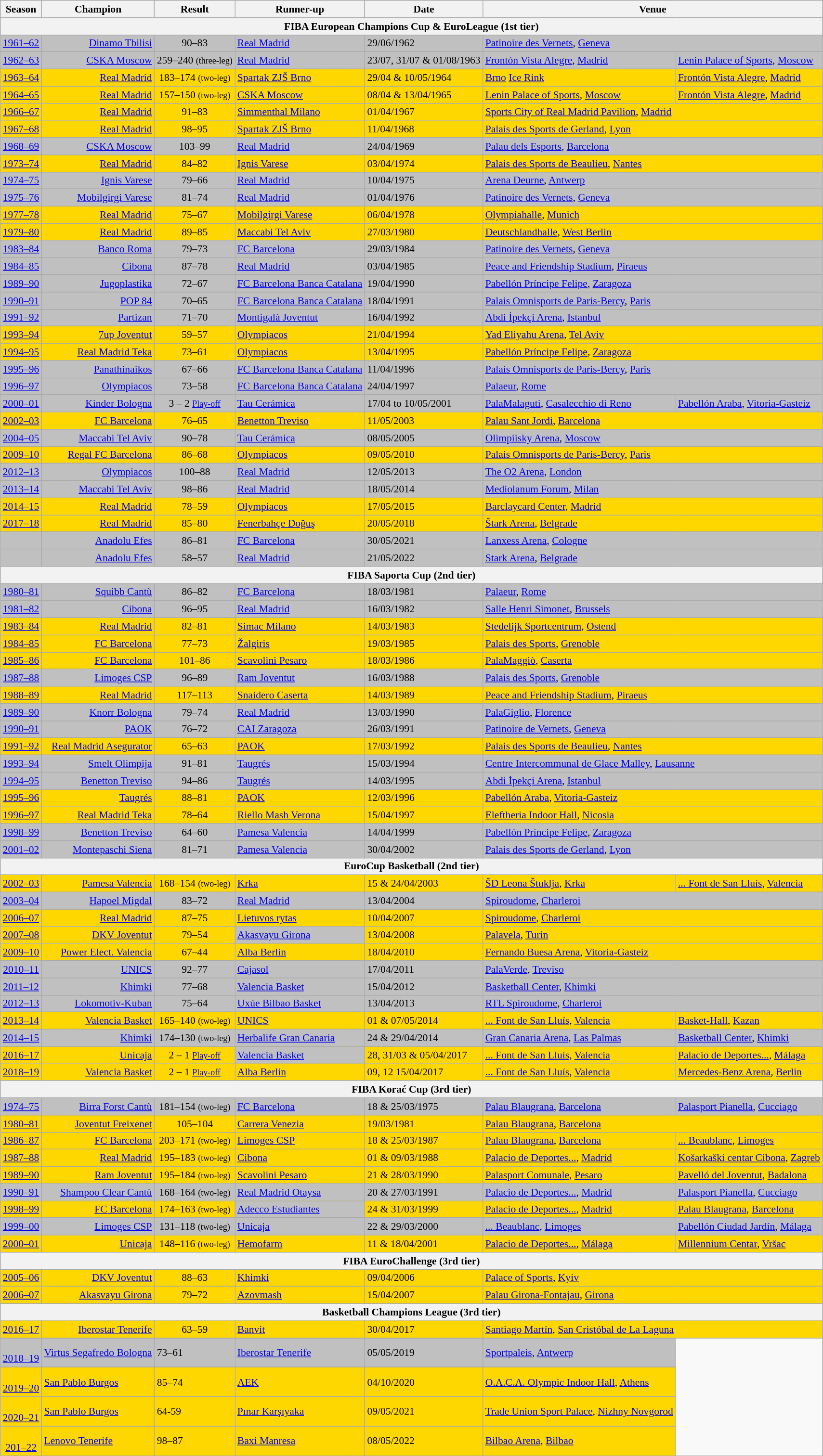<table class="wikitable" style="font-size:90%">
<tr>
<th>Season</th>
<th>Champion</th>
<th>Result</th>
<th>Runner-up</th>
<th>Date</th>
<th colspan=2>Venue</th>
</tr>
<tr>
<th colspan=7>FIBA European Champions Cup & EuroLeague (1st tier)</th>
</tr>
<tr bgcolor=silver>
<td style="text-align:center;"><a href='#'>1961–62</a></td>
<td align=right><a href='#'>Dinamo Tbilisi</a> </td>
<td align=center>90–83</td>
<td> <a href='#'>Real Madrid</a></td>
<td>29/06/1962</td>
<td colspan=2><a href='#'>Patinoire des Vernets</a>, <a href='#'>Geneva</a></td>
</tr>
<tr bgcolor=silver>
<td style="text-align:center;"><a href='#'>1962–63</a></td>
<td align=right><a href='#'>CSKA Moscow</a> </td>
<td>259–240 <small>(three-leg)</small></td>
<td> <a href='#'>Real Madrid</a></td>
<td>23/07, 31/07 & 01/08/1963</td>
<td><a href='#'>Frontón Vista Alegre</a>, <a href='#'>Madrid</a></td>
<td><a href='#'>Lenin Palace of Sports</a>, <a href='#'>Moscow</a></td>
</tr>
<tr bgcolor=gold>
<td style="text-align:center;"><a href='#'>1963–64</a></td>
<td align=right><a href='#'>Real Madrid</a> </td>
<td align=center>183–174 <small>(two-leg)</small></td>
<td> <a href='#'>Spartak ZJŠ Brno</a></td>
<td>29/04 & 10/05/1964</td>
<td><a href='#'>Brno</a> <a href='#'>Ice Rink</a></td>
<td><a href='#'>Frontón Vista Alegre</a>, <a href='#'>Madrid</a></td>
</tr>
<tr bgcolor=gold>
<td style="text-align:center;"><a href='#'>1964–65</a></td>
<td align=right><a href='#'>Real Madrid</a> </td>
<td align=center>157–150 <small>(two-leg)</small></td>
<td> <a href='#'>CSKA Moscow</a></td>
<td>08/04 & 13/04/1965</td>
<td><a href='#'>Lenin Palace of Sports</a>, <a href='#'>Moscow</a></td>
<td><a href='#'>Frontón Vista Alegre</a>, <a href='#'>Madrid</a></td>
</tr>
<tr bgcolor=gold>
<td style="text-align:center;"><a href='#'>1966–67</a></td>
<td align=right><a href='#'>Real Madrid</a> </td>
<td align=center>91–83</td>
<td> <a href='#'>Simmenthal Milano</a></td>
<td>01/04/1967</td>
<td colspan=2><a href='#'>Sports City of Real Madrid Pavilion</a>, <a href='#'>Madrid</a></td>
</tr>
<tr bgcolor=gold>
<td style="text-align:center;"><a href='#'>1967–68</a></td>
<td align=right><a href='#'>Real Madrid</a> </td>
<td align=center>98–95</td>
<td> <a href='#'>Spartak ZJŠ Brno</a></td>
<td>11/04/1968</td>
<td colspan=2><a href='#'>Palais des Sports de Gerland</a>, <a href='#'>Lyon</a></td>
</tr>
<tr bgcolor=silver>
<td style="text-align:center;"><a href='#'>1968–69</a></td>
<td align=right><a href='#'>CSKA Moscow</a> </td>
<td align=center>103–99</td>
<td> <a href='#'>Real Madrid</a></td>
<td>24/04/1969</td>
<td colspan=2><a href='#'>Palau dels Esports</a>, <a href='#'>Barcelona</a></td>
</tr>
<tr bgcolor=gold>
<td style="text-align:center;"><a href='#'>1973–74</a></td>
<td align=right><a href='#'>Real Madrid</a> </td>
<td align=center>84–82</td>
<td> <a href='#'>Ignis Varese</a></td>
<td>03/04/1974</td>
<td colspan=2><a href='#'>Palais des Sports de Beaulieu</a>, <a href='#'>Nantes</a></td>
</tr>
<tr bgcolor=silver>
<td style="text-align:center;"><a href='#'>1974–75</a></td>
<td align=right><a href='#'>Ignis Varese</a> </td>
<td align=center>79–66</td>
<td> <a href='#'>Real Madrid</a></td>
<td>10/04/1975</td>
<td colspan=2><a href='#'>Arena Deurne</a>, <a href='#'>Antwerp</a></td>
</tr>
<tr bgcolor=silver>
<td style="text-align:center;"><a href='#'>1975–76</a></td>
<td align=right><a href='#'>Mobilgirgi Varese</a> </td>
<td align=center>81–74</td>
<td> <a href='#'>Real Madrid</a></td>
<td>01/04/1976</td>
<td colspan=2><a href='#'>Patinoire des Vernets</a>, <a href='#'>Geneva</a></td>
</tr>
<tr bgcolor=gold>
<td style="text-align:center;"><a href='#'>1977–78</a></td>
<td align=right><a href='#'>Real Madrid</a> </td>
<td align=center>75–67</td>
<td> <a href='#'>Mobilgirgi Varese</a></td>
<td>06/04/1978</td>
<td colspan=2><a href='#'>Olympiahalle</a>, <a href='#'>Munich</a></td>
</tr>
<tr bgcolor=gold>
<td style="text-align:center;"><a href='#'>1979–80</a></td>
<td align=right><a href='#'>Real Madrid</a> </td>
<td align=center>89–85</td>
<td> <a href='#'>Maccabi Tel Aviv</a></td>
<td>27/03/1980</td>
<td colspan=2><a href='#'>Deutschlandhalle</a>, <a href='#'>West Berlin</a></td>
</tr>
<tr bgcolor=silver>
<td style="text-align:center;"><a href='#'>1983–84</a></td>
<td align=right><a href='#'>Banco Roma</a> </td>
<td align=center>79–73</td>
<td> <a href='#'>FC Barcelona</a></td>
<td>29/03/1984</td>
<td colspan=2><a href='#'>Patinoire des Vernets</a>, <a href='#'>Geneva</a></td>
</tr>
<tr bgcolor=silver>
<td style="text-align:center;"><a href='#'>1984–85</a></td>
<td align=right><a href='#'>Cibona</a> </td>
<td align=center>87–78</td>
<td> <a href='#'>Real Madrid</a></td>
<td>03/04/1985</td>
<td colspan=2><a href='#'>Peace and Friendship Stadium</a>, <a href='#'>Piraeus</a></td>
</tr>
<tr bgcolor=silver>
<td style="text-align:center;"><a href='#'>1989–90</a></td>
<td align=right><a href='#'>Jugoplastika</a> </td>
<td align=center>72–67</td>
<td> <a href='#'>FC Barcelona Banca Catalana</a></td>
<td>19/04/1990</td>
<td colspan=2><a href='#'>Pabellón Príncipe Felipe</a>, <a href='#'>Zaragoza</a></td>
</tr>
<tr bgcolor=silver>
<td style="text-align:center;"><a href='#'>1990–91</a></td>
<td align=right><a href='#'>POP 84</a> </td>
<td align=center>70–65</td>
<td> <a href='#'>FC Barcelona Banca Catalana</a></td>
<td>18/04/1991</td>
<td colspan=2><a href='#'>Palais Omnisports de Paris-Bercy</a>, <a href='#'>Paris</a></td>
</tr>
<tr bgcolor=silver>
<td style="text-align:center;"><a href='#'>1991–92</a></td>
<td align=right><a href='#'>Partizan</a> </td>
<td align=center>71–70</td>
<td> <a href='#'>Montigalà Joventut</a></td>
<td>16/04/1992</td>
<td colspan=2><a href='#'>Abdi İpekçi Arena</a>, <a href='#'>Istanbul</a></td>
</tr>
<tr bgcolor=gold>
<td style="text-align:center;"><a href='#'>1993–94</a></td>
<td align=right><a href='#'>7up Joventut</a> </td>
<td align=center>59–57</td>
<td> <a href='#'>Olympiacos</a></td>
<td>21/04/1994</td>
<td colspan=2><a href='#'>Yad Eliyahu Arena</a>, <a href='#'>Tel Aviv</a></td>
</tr>
<tr bgcolor=gold>
<td style="text-align:center;"><a href='#'>1994–95</a></td>
<td align=right><a href='#'>Real Madrid Teka</a> </td>
<td align=center>73–61</td>
<td> <a href='#'>Olympiacos</a></td>
<td>13/04/1995</td>
<td colspan=2><a href='#'>Pabellón Príncipe Felipe</a>, <a href='#'>Zaragoza</a></td>
</tr>
<tr bgcolor=silver>
<td style="text-align:center;"><a href='#'>1995–96</a></td>
<td align=right><a href='#'>Panathinaikos</a> </td>
<td align=center>67–66</td>
<td> <a href='#'>FC Barcelona Banca Catalana</a></td>
<td>11/04/1996</td>
<td colspan=2><a href='#'>Palais Omnisports de Paris-Bercy</a>, <a href='#'>Paris</a></td>
</tr>
<tr bgcolor=silver>
<td style="text-align:center;"><a href='#'>1996–97</a></td>
<td align=right><a href='#'>Olympiacos</a> </td>
<td align=center>73–58</td>
<td> <a href='#'>FC Barcelona Banca Catalana</a></td>
<td>24/04/1997</td>
<td colspan=2><a href='#'>Palaeur</a>, <a href='#'>Rome</a></td>
</tr>
<tr bgcolor=silver>
<td style="text-align:center;"><a href='#'>2000–01</a></td>
<td align=right><a href='#'>Kinder Bologna</a> </td>
<td align=center>3 – 2 <small><a href='#'>Play-off</a></small></td>
<td> <a href='#'>Tau Cerámica</a></td>
<td>17/04 to 10/05/2001</td>
<td><a href='#'>PalaMalaguti</a>, <a href='#'>Casalecchio di Reno</a></td>
<td><a href='#'>Pabellón Araba</a>, <a href='#'>Vitoria-Gasteiz</a></td>
</tr>
<tr bgcolor=gold>
<td style="text-align:center;"><a href='#'>2002–03</a></td>
<td align=right><a href='#'>FC Barcelona</a> </td>
<td align=center>76–65</td>
<td> <a href='#'>Benetton Treviso</a></td>
<td>11/05/2003</td>
<td colspan=2><a href='#'>Palau Sant Jordi</a>, <a href='#'>Barcelona</a></td>
</tr>
<tr bgcolor=silver>
<td style="text-align:center;"><a href='#'>2004–05</a></td>
<td align=right><a href='#'>Maccabi Tel Aviv</a> </td>
<td align=center>90–78</td>
<td> <a href='#'>Tau Cerámica</a></td>
<td>08/05/2005</td>
<td colspan=2><a href='#'>Olimpiisky Arena</a>, <a href='#'>Moscow</a></td>
</tr>
<tr bgcolor=gold>
<td style="text-align:center;"><a href='#'>2009–10</a></td>
<td align=right><a href='#'>Regal FC Barcelona</a> </td>
<td align=center>86–68</td>
<td> <a href='#'>Olympiacos</a></td>
<td>09/05/2010</td>
<td colspan=2><a href='#'>Palais Omnisports de Paris-Bercy</a>, <a href='#'>Paris</a></td>
</tr>
<tr bgcolor=silver>
<td style="text-align:center;"><a href='#'>2012–13</a></td>
<td align=right><a href='#'>Olympiacos</a> </td>
<td align=center>100–88</td>
<td> <a href='#'>Real Madrid</a></td>
<td>12/05/2013</td>
<td colspan=2><a href='#'>The O2 Arena</a>, <a href='#'>London</a></td>
</tr>
<tr bgcolor=silver>
<td style="text-align:center;"><a href='#'>2013–14</a></td>
<td align=right><a href='#'>Maccabi Tel Aviv</a> </td>
<td align=center>98–86</td>
<td> <a href='#'>Real Madrid</a></td>
<td>18/05/2014</td>
<td colspan=2><a href='#'>Mediolanum Forum</a>, <a href='#'>Milan</a></td>
</tr>
<tr bgcolor=gold>
<td style="text-align:center;"><a href='#'>2014–15</a></td>
<td align=right><a href='#'>Real Madrid</a> </td>
<td align=center>78–59</td>
<td> <a href='#'>Olympiacos</a></td>
<td>17/05/2015</td>
<td colspan=2><a href='#'>Barclaycard Center</a>, <a href='#'>Madrid</a></td>
</tr>
<tr bgcolor=gold>
<td style="text-align:center;"><a href='#'>2017–18</a></td>
<td align=right><a href='#'>Real Madrid</a> </td>
<td align=center>85–80</td>
<td> <a href='#'>Fenerbahçe Doğuş</a></td>
<td>20/05/2018</td>
<td colspan=2><a href='#'>Štark Arena</a>, <a href='#'>Belgrade</a></td>
</tr>
<tr bgcolor=silver>
<td></td>
<td align=right><a href='#'>Anadolu Efes</a> </td>
<td align=center>86–81</td>
<td> <a href='#'>FC Barcelona</a></td>
<td>30/05/2021</td>
<td colspan=2><a href='#'>Lanxess Arena</a>, <a href='#'>Cologne</a></td>
</tr>
<tr bgcolor=silver>
<td></td>
<td align=right><a href='#'>Anadolu Efes</a> </td>
<td align=center>58–57</td>
<td> <a href='#'>Real Madrid</a></td>
<td>21/05/2022</td>
<td colspan=2><a href='#'>Stark Arena</a>, <a href='#'>Belgrade</a></td>
</tr>
<tr>
<th colspan=7>FIBA Saporta Cup (2nd tier)</th>
</tr>
<tr bgcolor=silver>
<td style="text-align:center;"><a href='#'>1980–81</a></td>
<td align=right><a href='#'>Squibb Cantù</a> </td>
<td align=center>86–82</td>
<td> <a href='#'>FC Barcelona</a></td>
<td>18/03/1981</td>
<td colspan=2><a href='#'>Palaeur</a>, <a href='#'>Rome</a></td>
</tr>
<tr bgcolor=silver>
<td style="text-align:center;"><a href='#'>1981–82</a></td>
<td align=right><a href='#'>Cibona</a> </td>
<td align=center>96–95</td>
<td> <a href='#'>Real Madrid</a></td>
<td>16/03/1982</td>
<td colspan=2><a href='#'>Salle Henri Simonet</a>, <a href='#'>Brussels</a></td>
</tr>
<tr bgcolor=gold>
<td style="text-align:center;"><a href='#'>1983–84</a></td>
<td align=right><a href='#'>Real Madrid</a> </td>
<td align=center>82–81</td>
<td> <a href='#'>Simac Milano</a></td>
<td>14/03/1983</td>
<td colspan=2><a href='#'>Stedelijk Sportcentrum</a>, <a href='#'>Ostend</a></td>
</tr>
<tr bgcolor=gold>
<td style="text-align:center;"><a href='#'>1984–85</a></td>
<td align=right><a href='#'>FC Barcelona</a> </td>
<td align=center>77–73</td>
<td> <a href='#'>Žalgiris</a></td>
<td>19/03/1985</td>
<td colspan=2><a href='#'>Palais des Sports</a>, <a href='#'>Grenoble</a></td>
</tr>
<tr bgcolor=gold>
<td style="text-align:center;"><a href='#'>1985–86</a></td>
<td align=right><a href='#'>FC Barcelona</a> </td>
<td align=center>101–86</td>
<td> <a href='#'>Scavolini Pesaro</a></td>
<td>18/03/1986</td>
<td colspan=2><a href='#'>PalaMaggiò</a>, <a href='#'>Caserta</a></td>
</tr>
<tr bgcolor=silver>
<td style="text-align:center;"><a href='#'>1987–88</a></td>
<td align=right><a href='#'>Limoges CSP</a> </td>
<td align=center>96–89</td>
<td> <a href='#'>Ram Joventut</a></td>
<td>16/03/1988</td>
<td colspan=2><a href='#'>Palais des Sports</a>, <a href='#'>Grenoble</a></td>
</tr>
<tr bgcolor=gold>
<td style="text-align:center;"><a href='#'>1988–89</a></td>
<td align=right><a href='#'>Real Madrid</a> </td>
<td align=center>117–113</td>
<td> <a href='#'>Snaidero Caserta</a></td>
<td>14/03/1989</td>
<td colspan=2><a href='#'>Peace and Friendship Stadium</a>, <a href='#'>Piraeus</a></td>
</tr>
<tr bgcolor=silver>
<td style="text-align:center;"><a href='#'>1989–90</a></td>
<td align=right><a href='#'>Knorr Bologna</a> </td>
<td align=center>79–74</td>
<td> <a href='#'>Real Madrid</a></td>
<td>13/03/1990</td>
<td colspan=2><a href='#'>PalaGiglio</a>, <a href='#'>Florence</a></td>
</tr>
<tr bgcolor=silver>
<td style="text-align:center;"><a href='#'>1990–91</a></td>
<td align=right><a href='#'>PAOK</a> </td>
<td align=center>76–72</td>
<td> <a href='#'>CAI Zaragoza</a></td>
<td>26/03/1991</td>
<td colspan=2><a href='#'>Patinoire de Vernets</a>, <a href='#'>Geneva</a></td>
</tr>
<tr bgcolor=gold>
<td style="text-align:center;"><a href='#'>1991–92</a></td>
<td align=right><a href='#'>Real Madrid Asegurator</a> </td>
<td align=center>65–63</td>
<td> <a href='#'>PAOK</a></td>
<td>17/03/1992</td>
<td colspan=2><a href='#'>Palais des Sports de Beaulieu</a>, <a href='#'>Nantes</a></td>
</tr>
<tr bgcolor=silver>
<td style="text-align:center;"><a href='#'>1993–94</a></td>
<td align=right><a href='#'>Smelt Olimpija</a> </td>
<td align=center>91–81</td>
<td> <a href='#'>Taugrés</a></td>
<td>15/03/1994</td>
<td colspan=2><a href='#'>Centre Intercommunal de Glace Malley</a>, <a href='#'>Lausanne</a></td>
</tr>
<tr bgcolor=silver>
<td style="text-align:center;"><a href='#'>1994–95</a></td>
<td align=right><a href='#'>Benetton Treviso</a> </td>
<td align=center>94–86</td>
<td> <a href='#'>Taugrés</a></td>
<td>14/03/1995</td>
<td colspan=2><a href='#'>Abdi İpekçi Arena</a>, <a href='#'>Istanbul</a></td>
</tr>
<tr bgcolor=gold>
<td style="text-align:center;"><a href='#'>1995–96</a></td>
<td align=right><a href='#'>Taugrés</a> </td>
<td align=center>88–81</td>
<td> <a href='#'>PAOK</a></td>
<td>12/03/1996</td>
<td colspan=2><a href='#'>Pabellón Araba</a>, <a href='#'>Vitoria-Gasteiz</a></td>
</tr>
<tr bgcolor=gold>
<td style="text-align:center;"><a href='#'>1996–97</a></td>
<td align=right><a href='#'>Real Madrid Teka</a> </td>
<td align=center>78–64</td>
<td> <a href='#'>Riello Mash Verona</a></td>
<td>15/04/1997</td>
<td colspan=2><a href='#'>Eleftheria Indoor Hall</a>, <a href='#'>Nicosia</a></td>
</tr>
<tr bgcolor=silver>
<td style="text-align:center;"><a href='#'>1998–99</a></td>
<td align=right><a href='#'>Benetton Treviso</a> </td>
<td align=center>64–60</td>
<td> <a href='#'>Pamesa Valencia</a></td>
<td>14/04/1999</td>
<td colspan=2><a href='#'>Pabellón Príncipe Felipe</a>, <a href='#'>Zaragoza</a></td>
</tr>
<tr bgcolor=silver>
<td style="text-align:center;"><a href='#'>2001–02</a></td>
<td align=right><a href='#'>Montepaschi Siena</a> </td>
<td align=center>81–71</td>
<td> <a href='#'>Pamesa Valencia</a></td>
<td>30/04/2002</td>
<td colspan=2><a href='#'>Palais des Sports de Gerland</a>, <a href='#'>Lyon</a></td>
</tr>
<tr>
<th colspan=7>EuroCup Basketball (2nd tier)</th>
</tr>
<tr bgcolor=gold>
<td style="text-align:center;"><a href='#'>2002–03</a></td>
<td align=right><a href='#'>Pamesa Valencia</a> </td>
<td align=center>168–154 <small>(two-leg)</small></td>
<td> <a href='#'>Krka</a></td>
<td>15 & 24/04/2003</td>
<td><a href='#'>ŠD Leona Štuklja</a>, <a href='#'>Krka</a></td>
<td><a href='#'>... Font de San Lluís</a>, <a href='#'>Valencia</a></td>
</tr>
<tr bgcolor=silver>
<td style="text-align:center;"><a href='#'>2003–04</a></td>
<td align=right><a href='#'>Hapoel Migdal</a> </td>
<td align=center>83–72</td>
<td> <a href='#'>Real Madrid</a></td>
<td>13/04/2004</td>
<td colspan=2><a href='#'>Spiroudome</a>, <a href='#'>Charleroi</a></td>
</tr>
<tr bgcolor=gold>
<td style="text-align:center;"><a href='#'>2006–07</a></td>
<td align=right><a href='#'>Real Madrid</a> </td>
<td align=center>87–75</td>
<td> <a href='#'>Lietuvos rytas</a></td>
<td>10/04/2007</td>
<td colspan=2><a href='#'>Spiroudome</a>, <a href='#'>Charleroi</a></td>
</tr>
<tr bgcolor=gold>
<td style="text-align:center;"><a href='#'>2007–08</a></td>
<td align=right><a href='#'>DKV Joventut</a> </td>
<td align=center>79–54</td>
<td bgcolor=silver> <a href='#'>Akasvayu Girona</a></td>
<td>13/04/2008</td>
<td colspan=2><a href='#'>Palavela</a>, <a href='#'>Turin</a></td>
</tr>
<tr bgcolor=gold>
<td style="text-align:center;"><a href='#'>2009–10</a></td>
<td align=right><a href='#'>Power Elect. Valencia</a> </td>
<td align=center>67–44</td>
<td> <a href='#'>Alba Berlin</a></td>
<td>18/04/2010</td>
<td colspan=2><a href='#'>Fernando Buesa Arena</a>, <a href='#'>Vitoria-Gasteiz</a></td>
</tr>
<tr bgcolor=silver>
<td style="text-align:center;"><a href='#'>2010–11</a></td>
<td align=right><a href='#'>UNICS</a> </td>
<td align=center>92–77</td>
<td> <a href='#'>Cajasol</a></td>
<td>17/04/2011</td>
<td colspan=2><a href='#'>PalaVerde</a>, <a href='#'>Treviso</a></td>
</tr>
<tr bgcolor=silver>
<td style="text-align:center;"><a href='#'>2011–12</a></td>
<td align=right><a href='#'>Khimki</a> </td>
<td align=center>77–68</td>
<td> <a href='#'>Valencia Basket</a></td>
<td>15/04/2012</td>
<td colspan=2><a href='#'>Basketball Center</a>, <a href='#'>Khimki</a></td>
</tr>
<tr bgcolor=silver>
<td style="text-align:center;"><a href='#'>2012–13</a></td>
<td align=right><a href='#'>Lokomotiv-Kuban</a> </td>
<td align=center>75–64</td>
<td> <a href='#'>Uxúe Bilbao Basket</a></td>
<td>13/04/2013</td>
<td colspan=2><a href='#'>RTL Spiroudome</a>, <a href='#'>Charleroi</a></td>
</tr>
<tr bgcolor=gold>
<td style="text-align:center;"><a href='#'>2013–14</a></td>
<td align=right><a href='#'>Valencia Basket</a> </td>
<td align=center>165–140 <small>(two-leg)</small></td>
<td> <a href='#'>UNICS</a></td>
<td>01 & 07/05/2014</td>
<td><a href='#'>... Font de San Lluís</a>, <a href='#'>Valencia</a></td>
<td><a href='#'>Basket-Hall</a>, <a href='#'>Kazan</a></td>
</tr>
<tr bgcolor=silver>
<td style="text-align:center;"><a href='#'>2014–15</a></td>
<td align=right><a href='#'>Khimki</a> </td>
<td align=center>174–130 <small>(two-leg)</small></td>
<td> <a href='#'>Herbalife Gran Canaria</a></td>
<td>24 & 29/04/2014</td>
<td><a href='#'>Gran Canaria Arena</a>, <a href='#'>Las Palmas</a></td>
<td><a href='#'>Basketball Center</a>, <a href='#'>Khimki</a></td>
</tr>
<tr bgcolor=gold>
<td style="text-align:center;"><a href='#'>2016–17</a></td>
<td align=right><a href='#'>Unicaja</a> </td>
<td align=center>2 – 1 <small><a href='#'>Play-off</a></small></td>
<td bgcolor=silver> <a href='#'>Valencia Basket</a></td>
<td>28, 31/03 & 05/04/2017</td>
<td><a href='#'>... Font de San Lluís</a>, <a href='#'>Valencia</a></td>
<td><a href='#'>Palacio de Deportes...</a>, <a href='#'>Málaga</a></td>
</tr>
<tr bgcolor=gold>
<td style="text-align:center;"><a href='#'>2018–19</a></td>
<td align=right><a href='#'>Valencia Basket</a> </td>
<td align=center>2 – 1 <small><a href='#'>Play-off</a></small></td>
<td> <a href='#'>Alba Berlin</a></td>
<td>09, 12 15/04/2017</td>
<td><a href='#'>... Font de San Lluís</a>, <a href='#'>Valencia</a></td>
<td><a href='#'>Mercedes-Benz Arena</a>, <a href='#'>Berlin</a></td>
</tr>
<tr>
<th colspan=7>FIBA Korać Cup (3rd tier)</th>
</tr>
<tr bgcolor=silver>
<td style="text-align:center;"><a href='#'>1974–75</a></td>
<td align=right><a href='#'>Birra Forst Cantù</a> </td>
<td align=center>181–154 <small>(two-leg)</small></td>
<td> <a href='#'>FC Barcelona</a></td>
<td>18 & 25/03/1975</td>
<td><a href='#'>Palau Blaugrana</a>, <a href='#'>Barcelona</a></td>
<td><a href='#'>Palasport Pianella</a>, <a href='#'>Cucciago</a></td>
</tr>
<tr bgcolor=gold>
<td style="text-align:center;"><a href='#'>1980–81</a></td>
<td align=right><a href='#'>Joventut Freixenet</a> </td>
<td align=center>105–104</td>
<td> <a href='#'>Carrera Venezia</a></td>
<td>19/03/1981</td>
<td colspan=2><a href='#'>Palau Blaugrana</a>, <a href='#'>Barcelona</a></td>
</tr>
<tr bgcolor=gold>
<td style="text-align:center;"><a href='#'>1986–87</a></td>
<td align=right><a href='#'>FC Barcelona</a> </td>
<td align=center>203–171 <small>(two-leg)</small></td>
<td> <a href='#'>Limoges CSP</a></td>
<td>18 & 25/03/1987</td>
<td><a href='#'>Palau Blaugrana</a>, <a href='#'>Barcelona</a></td>
<td><a href='#'>... Beaublanc</a>, <a href='#'>Limoges</a></td>
</tr>
<tr bgcolor=gold>
<td style="text-align:center;"><a href='#'>1987–88</a></td>
<td align=right><a href='#'>Real Madrid</a> </td>
<td align=center>195–183 <small>(two-leg)</small></td>
<td> <a href='#'>Cibona</a></td>
<td>01 & 09/03/1988</td>
<td><a href='#'>Palacio de Deportes...</a>, <a href='#'>Madrid</a></td>
<td><a href='#'>Košarkaški centar Cibona</a>, <a href='#'>Zagreb</a></td>
</tr>
<tr bgcolor=gold>
<td style="text-align:center;"><a href='#'>1989–90</a></td>
<td align=right><a href='#'>Ram Joventut</a> </td>
<td align=center>195–184 <small>(two-leg)</small></td>
<td> <a href='#'>Scavolini Pesaro</a></td>
<td>21 & 28/03/1990</td>
<td><a href='#'>Palasport Comunale</a>, <a href='#'>Pesaro</a></td>
<td><a href='#'>Pavelló del Joventut</a>, <a href='#'>Badalona</a></td>
</tr>
<tr bgcolor=silver>
<td style="text-align:center;"><a href='#'>1990–91</a></td>
<td align=right><a href='#'>Shampoo Clear Cantù</a> </td>
<td align=center>168–164 <small>(two-leg)</small></td>
<td> <a href='#'>Real Madrid Otaysa</a></td>
<td>20 & 27/03/1991</td>
<td><a href='#'>Palacio de Deportes...</a>, <a href='#'>Madrid</a></td>
<td><a href='#'>Palasport Pianella</a>, <a href='#'>Cucciago</a></td>
</tr>
<tr bgcolor=gold>
<td style="text-align:center;"><a href='#'>1998–99</a></td>
<td align=right><a href='#'>FC Barcelona</a> </td>
<td align=center>174–163 <small>(two-leg)</small></td>
<td bgcolor=silver> <a href='#'>Adecco Estudiantes</a></td>
<td>24 & 31/03/1999</td>
<td><a href='#'>Palacio de Deportes...</a>, <a href='#'>Madrid</a></td>
<td><a href='#'>Palau Blaugrana</a>, <a href='#'>Barcelona</a></td>
</tr>
<tr bgcolor=silver>
<td style="text-align:center;"><a href='#'>1999–00</a></td>
<td align=right><a href='#'>Limoges CSP</a> </td>
<td align=center>131–118 <small>(two-leg)</small></td>
<td> <a href='#'>Unicaja</a></td>
<td>22 & 29/03/2000</td>
<td><a href='#'>... Beaublanc</a>, <a href='#'>Limoges</a></td>
<td><a href='#'>Pabellón Ciudad Jardín</a>, <a href='#'>Málaga</a></td>
</tr>
<tr bgcolor=gold>
<td style="text-align:center;"><a href='#'>2000–01</a></td>
<td align=right><a href='#'>Unicaja</a> </td>
<td align=center>148–116 <small>(two-leg)</small></td>
<td> <a href='#'>Hemofarm</a></td>
<td>11 & 18/04/2001</td>
<td><a href='#'>Palacio de Deportes...</a>, <a href='#'>Málaga</a></td>
<td><a href='#'>Millennium Centar</a>, <a href='#'>Vršac</a></td>
</tr>
<tr>
<th colspan=7>FIBA EuroChallenge (3rd tier)</th>
</tr>
<tr bgcolor=gold>
<td style="text-align:center;"><a href='#'>2005–06</a></td>
<td align=right><a href='#'>DKV Joventut</a> </td>
<td align=center>88–63</td>
<td> <a href='#'>Khimki</a></td>
<td>09/04/2006</td>
<td colspan=2><a href='#'>Palace of Sports</a>, <a href='#'>Kyiv</a></td>
</tr>
<tr bgcolor=gold>
<td style="text-align:center;"><a href='#'>2006–07</a></td>
<td align=right><a href='#'>Akasvayu Girona</a> </td>
<td align=center>79–72</td>
<td> <a href='#'>Azovmash</a></td>
<td>15/04/2007</td>
<td colspan=2><a href='#'>Palau Girona-Fontajau</a>, <a href='#'>Girona</a></td>
</tr>
<tr>
<th colspan=7>Basketball Champions League (3rd tier)</th>
</tr>
<tr bgcolor=gold>
<td style="text-align:center;"><a href='#'>2016–17</a></td>
<td align=right><a href='#'>Iberostar Tenerife</a> </td>
<td align=center>63–59</td>
<td> <a href='#'>Banvit</a></td>
<td>30/04/2017</td>
<td colspan=2><a href='#'>Santiago Martín</a>, <a href='#'>San Cristóbal de La Laguna</a></td>
</tr>
<tr>
</tr>
<tr bgcolor=silver>
<td style="text-align:center;"><br><a href='#'>2018–19</a></td>
<td><a href='#'>Virtus Segafredo Bologna</a> </td>
<td>73–61</td>
<td> <a href='#'>Iberostar Tenerife</a></td>
<td>05/05/2019</td>
<td><a href='#'>Sportpaleis</a>, <a href='#'>Antwerp</a></td>
</tr>
<tr>
</tr>
<tr>
</tr>
<tr bgcolor=gold>
<td style="text-align:center;"><br><a href='#'>2019–20</a></td>
<td><a href='#'>San Pablo Burgos</a> </td>
<td>85–74</td>
<td> <a href='#'>AEK</a></td>
<td>04/10/2020</td>
<td><a href='#'>O.A.C.A. Olympic Indoor Hall</a>, <a href='#'>Athens</a></td>
</tr>
<tr>
</tr>
<tr bgcolor=gold>
<td style="text-align:center;"><br><a href='#'>2020–21</a></td>
<td><a href='#'>San Pablo Burgos</a> </td>
<td>64-59</td>
<td> <a href='#'>Pınar Karşıyaka</a></td>
<td>09/05/2021</td>
<td><a href='#'>Trade Union Sport Palace</a>, <a href='#'>Nizhny Novgorod</a></td>
</tr>
<tr>
</tr>
<tr bgcolor=gold>
<td style="text-align:center;"><br><a href='#'>201–22</a></td>
<td><a href='#'>Lenovo Tenerife</a> </td>
<td>98–87</td>
<td> <a href='#'>Baxi Manresa</a></td>
<td>08/05/2022</td>
<td><a href='#'>Bilbao Arena</a>, <a href='#'>Bilbao</a></td>
</tr>
<tr>
</tr>
</table>
